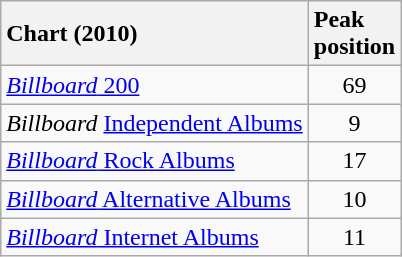<table class="wikitable sortable">
<tr>
<th style="text-align:left;">Chart (2010)</th>
<th style="text-align:left;">Peak<br>position</th>
</tr>
<tr>
<td><a href='#'><em>Billboard</em> 200</a></td>
<td style="text-align:center;">69</td>
</tr>
<tr>
<td><em>Billboard</em> <a href='#'>Independent Albums</a></td>
<td style="text-align:center;">9</td>
</tr>
<tr>
<td><a href='#'><em>Billboard</em> Rock Albums</a></td>
<td style="text-align:center;">17</td>
</tr>
<tr>
<td><a href='#'><em>Billboard</em> Alternative Albums</a></td>
<td style="text-align:center;">10</td>
</tr>
<tr>
<td><a href='#'><em>Billboard</em> Internet Albums</a></td>
<td style="text-align:center;">11</td>
</tr>
</table>
